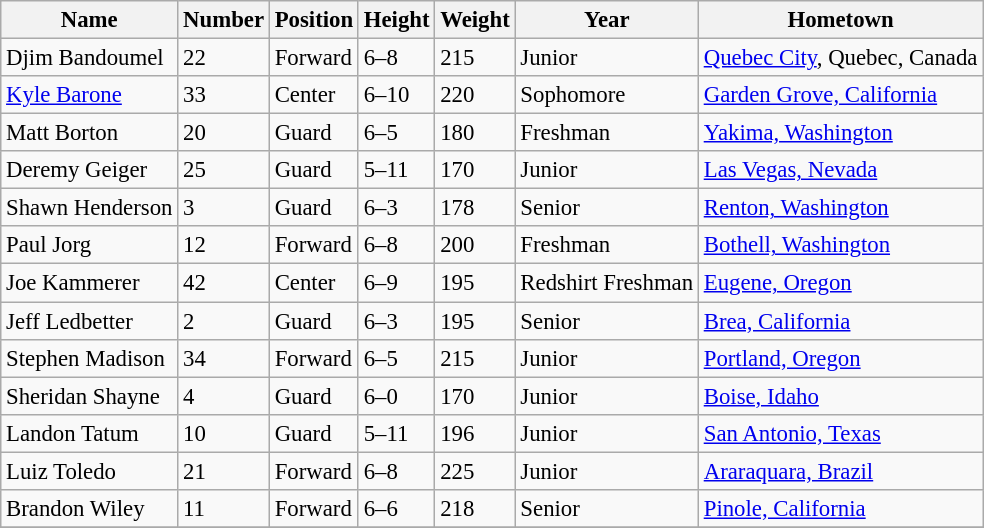<table class="wikitable" style="font-size: 95%;">
<tr>
<th>Name</th>
<th>Number</th>
<th>Position</th>
<th>Height</th>
<th>Weight</th>
<th>Year</th>
<th>Hometown</th>
</tr>
<tr>
<td>Djim Bandoumel</td>
<td>22</td>
<td>Forward</td>
<td>6–8</td>
<td>215</td>
<td>Junior</td>
<td><a href='#'>Quebec City</a>, Quebec, Canada</td>
</tr>
<tr>
<td><a href='#'>Kyle Barone</a></td>
<td>33</td>
<td>Center</td>
<td>6–10</td>
<td>220</td>
<td>Sophomore</td>
<td><a href='#'>Garden Grove, California</a></td>
</tr>
<tr>
<td>Matt Borton</td>
<td>20</td>
<td>Guard</td>
<td>6–5</td>
<td>180</td>
<td>Freshman</td>
<td><a href='#'>Yakima, Washington</a></td>
</tr>
<tr>
<td>Deremy Geiger</td>
<td>25</td>
<td>Guard</td>
<td>5–11</td>
<td>170</td>
<td>Junior</td>
<td><a href='#'>Las Vegas, Nevada</a></td>
</tr>
<tr>
<td>Shawn Henderson</td>
<td>3</td>
<td>Guard</td>
<td>6–3</td>
<td>178</td>
<td>Senior</td>
<td><a href='#'>Renton, Washington</a></td>
</tr>
<tr>
<td>Paul Jorg</td>
<td>12</td>
<td>Forward</td>
<td>6–8</td>
<td>200</td>
<td>Freshman</td>
<td><a href='#'>Bothell, Washington</a></td>
</tr>
<tr>
<td>Joe Kammerer</td>
<td>42</td>
<td>Center</td>
<td>6–9</td>
<td>195</td>
<td>Redshirt Freshman</td>
<td><a href='#'>Eugene, Oregon</a></td>
</tr>
<tr>
<td>Jeff Ledbetter</td>
<td>2</td>
<td>Guard</td>
<td>6–3</td>
<td>195</td>
<td>Senior</td>
<td><a href='#'>Brea, California</a></td>
</tr>
<tr>
<td>Stephen Madison</td>
<td>34</td>
<td>Forward</td>
<td>6–5</td>
<td>215</td>
<td>Junior</td>
<td><a href='#'>Portland, Oregon</a></td>
</tr>
<tr>
<td>Sheridan Shayne</td>
<td>4</td>
<td>Guard</td>
<td>6–0</td>
<td>170</td>
<td>Junior</td>
<td><a href='#'>Boise, Idaho</a></td>
</tr>
<tr>
<td>Landon Tatum</td>
<td>10</td>
<td>Guard</td>
<td>5–11</td>
<td>196</td>
<td>Junior</td>
<td><a href='#'>San Antonio, Texas</a></td>
</tr>
<tr>
<td>Luiz Toledo</td>
<td>21</td>
<td>Forward</td>
<td>6–8</td>
<td>225</td>
<td>Junior</td>
<td><a href='#'>Araraquara, Brazil</a></td>
</tr>
<tr>
<td>Brandon Wiley</td>
<td>11</td>
<td>Forward</td>
<td>6–6</td>
<td>218</td>
<td>Senior</td>
<td><a href='#'>Pinole, California</a></td>
</tr>
<tr>
</tr>
</table>
